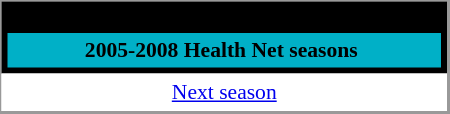<table align="right" cellpadding="4" cellspacing="0" style="margin-left:1em; width:300px; font-size:90%; border:1px solid #999; border-right-width:2px; border-bottom-width:2px; background-color:white;">
<tr>
<th colspan="2" style="background-color:black;"><br><table style="background:#00B0C7;text-align:center;width:100%;">
<tr>
<td style="background:#00B0C7;" align="center" width="100%"><span> 2005-2008 Health Net seasons</span></td>
<td padding=15px></td>
</tr>
</table>
</th>
</tr>
<tr>
<td colspan="2" bgcolor="white" align="center"><a href='#'>Next season</a></td>
</tr>
</table>
